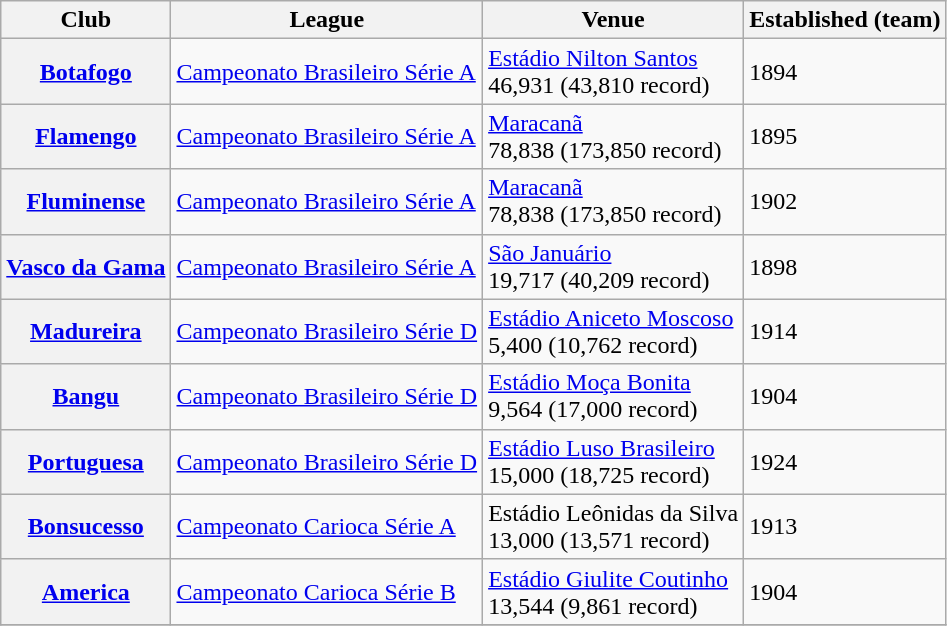<table class="wikitable">
<tr>
<th>Club</th>
<th>League</th>
<th>Venue</th>
<th>Established (team)</th>
</tr>
<tr>
<th><a href='#'>Botafogo</a></th>
<td><a href='#'>Campeonato Brasileiro Série A</a></td>
<td><a href='#'>Estádio Nilton Santos</a><br>46,931 (43,810 record)</td>
<td>1894</td>
</tr>
<tr>
<th><a href='#'>Flamengo</a></th>
<td><a href='#'>Campeonato Brasileiro Série A</a></td>
<td><a href='#'>Maracanã</a><br>78,838 (173,850 record)</td>
<td>1895</td>
</tr>
<tr>
<th><a href='#'>Fluminense</a></th>
<td><a href='#'>Campeonato Brasileiro Série A</a></td>
<td><a href='#'>Maracanã</a><br>78,838 (173,850 record)</td>
<td>1902</td>
</tr>
<tr>
<th><a href='#'>Vasco da Gama</a></th>
<td><a href='#'>Campeonato Brasileiro Série A</a></td>
<td><a href='#'>São Januário</a><br>19,717 (40,209 record)</td>
<td>1898</td>
</tr>
<tr>
<th><a href='#'>Madureira</a></th>
<td><a href='#'>Campeonato Brasileiro Série D</a></td>
<td><a href='#'>Estádio Aniceto Moscoso</a><br>5,400 (10,762 record)</td>
<td>1914</td>
</tr>
<tr>
<th><a href='#'>Bangu</a></th>
<td><a href='#'>Campeonato Brasileiro Série D</a></td>
<td><a href='#'>Estádio Moça Bonita</a><br>9,564 (17,000 record)</td>
<td>1904</td>
</tr>
<tr>
<th><a href='#'>Portuguesa</a></th>
<td><a href='#'>Campeonato Brasileiro Série D</a></td>
<td><a href='#'>Estádio Luso Brasileiro</a><br>15,000 (18,725 record)</td>
<td>1924</td>
</tr>
<tr>
<th><a href='#'>Bonsucesso</a></th>
<td><a href='#'>Campeonato Carioca Série A</a></td>
<td>Estádio Leônidas da Silva<br>13,000 (13,571 record)</td>
<td>1913</td>
</tr>
<tr>
<th><a href='#'>America</a></th>
<td><a href='#'>Campeonato Carioca Série B</a></td>
<td><a href='#'>Estádio Giulite Coutinho</a><br>13,544 (9,861 record)</td>
<td>1904</td>
</tr>
<tr>
</tr>
</table>
